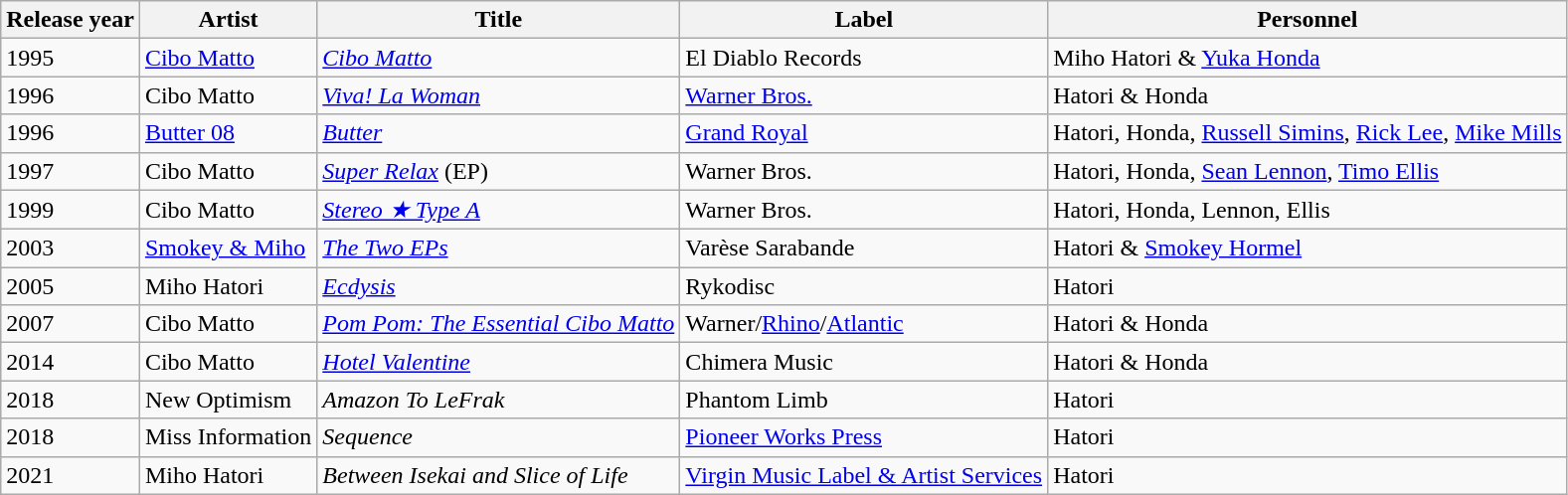<table class="wikitable sortable">
<tr>
<th>Release year</th>
<th>Artist</th>
<th>Title</th>
<th>Label</th>
<th>Personnel</th>
</tr>
<tr>
<td>1995</td>
<td><a href='#'>Cibo Matto</a></td>
<td><em><a href='#'>Cibo Matto</a></em></td>
<td>El Diablo Records</td>
<td>Miho Hatori & <a href='#'>Yuka Honda</a></td>
</tr>
<tr>
<td>1996</td>
<td>Cibo Matto</td>
<td><em><a href='#'>Viva! La Woman</a></em></td>
<td><a href='#'>Warner Bros.</a></td>
<td>Hatori & Honda </td>
</tr>
<tr>
<td>1996</td>
<td><a href='#'>Butter 08</a></td>
<td><em><a href='#'>Butter</a></em></td>
<td><a href='#'>Grand Royal</a></td>
<td>Hatori, Honda, <a href='#'>Russell Simins</a>, <a href='#'>Rick Lee</a>, <a href='#'>Mike Mills</a> </td>
</tr>
<tr>
<td>1997</td>
<td>Cibo Matto</td>
<td><em><a href='#'>Super Relax</a></em> (EP)</td>
<td>Warner Bros.</td>
<td>Hatori, Honda, <a href='#'>Sean Lennon</a>, <a href='#'>Timo Ellis</a></td>
</tr>
<tr>
<td>1999</td>
<td>Cibo Matto</td>
<td><em><a href='#'>Stereo ★ Type A</a></em></td>
<td>Warner Bros.</td>
<td>Hatori, Honda, Lennon, Ellis </td>
</tr>
<tr>
<td>2003</td>
<td><a href='#'>Smokey & Miho</a></td>
<td><em><a href='#'>The Two EPs</a></em></td>
<td>Varèse Sarabande</td>
<td>Hatori & <a href='#'>Smokey Hormel</a> </td>
</tr>
<tr>
<td>2005</td>
<td>Miho Hatori</td>
<td><em><a href='#'>Ecdysis</a></em></td>
<td>Rykodisc</td>
<td>Hatori </td>
</tr>
<tr>
<td>2007</td>
<td>Cibo Matto</td>
<td><em><a href='#'>Pom Pom: The Essential Cibo Matto</a></em></td>
<td>Warner/<a href='#'>Rhino</a>/<a href='#'>Atlantic</a></td>
<td>Hatori & Honda</td>
</tr>
<tr>
<td>2014</td>
<td>Cibo Matto</td>
<td><em><a href='#'>Hotel Valentine</a></em></td>
<td>Chimera Music</td>
<td>Hatori & Honda </td>
</tr>
<tr>
<td>2018</td>
<td>New Optimism</td>
<td><em>Amazon To LeFrak</em></td>
<td>Phantom Limb</td>
<td>Hatori</td>
</tr>
<tr>
<td>2018</td>
<td>Miss Information</td>
<td><em>Sequence</em></td>
<td><a href='#'>Pioneer Works Press</a></td>
<td>Hatori</td>
</tr>
<tr>
<td>2021</td>
<td>Miho Hatori</td>
<td><em>Between Isekai and Slice of Life</em></td>
<td><a href='#'>Virgin Music Label & Artist Services</a></td>
<td>Hatori </td>
</tr>
</table>
